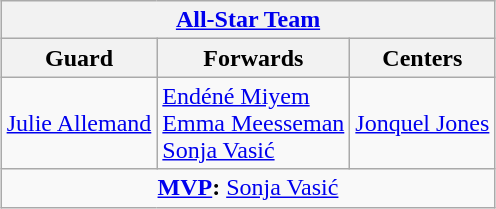<table class=wikitable style="margin:auto">
<tr>
<th colspan=3 align=center><a href='#'>All-Star Team</a></th>
</tr>
<tr>
<th>Guard</th>
<th>Forwards</th>
<th>Centers</th>
</tr>
<tr>
<td> <a href='#'>Julie Allemand</a></td>
<td valign=center> <a href='#'>Endéné Miyem</a><br> <a href='#'>Emma Meesseman</a><br>  <a href='#'>Sonja Vasić</a></td>
<td> <a href='#'>Jonquel Jones</a></td>
</tr>
<tr>
<td colspan=3 align=center><strong><a href='#'>MVP</a>:</strong>  <a href='#'>Sonja Vasić</a></td>
</tr>
</table>
